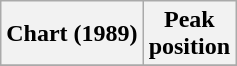<table class="wikitable sortable">
<tr>
<th align="left">Chart (1989)</th>
<th align="center">Peak<br>position</th>
</tr>
<tr>
</tr>
</table>
